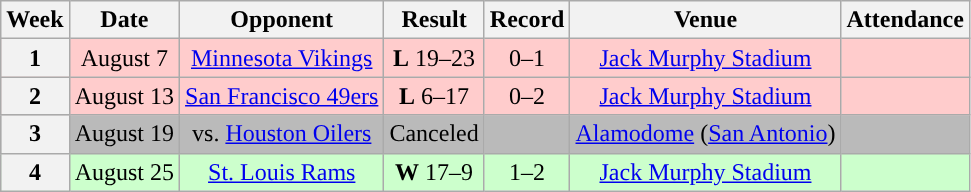<table class="wikitable" style="text-align:center">
<tr>
<th>Week</th>
<th>Date</th>
<th>Opponent</th>
<th>Result</th>
<th>Record</th>
<th>Venue</th>
<th>Attendance</th>
</tr>
<tr style="background: #fcc;">
<th>1</th>
<td>August 7</td>
<td><a href='#'>Minnesota Vikings</a></td>
<td><strong>L</strong> 19–23</td>
<td>0–1</td>
<td><a href='#'>Jack Murphy Stadium</a></td>
<td></td>
</tr>
<tr style="background: #fcc;">
<th>2</th>
<td>August 13</td>
<td><a href='#'>San Francisco 49ers</a></td>
<td><strong>L</strong> 6–17</td>
<td>0–2</td>
<td><a href='#'>Jack Murphy Stadium</a></td>
<td></td>
</tr>
<tr style="background: #bababa;">
<th>3</th>
<td>August 19</td>
<td>vs. <a href='#'>Houston Oilers</a></td>
<td>Canceled</td>
<td></td>
<td><a href='#'>Alamodome</a> (<a href='#'>San Antonio</a>)</td>
<td></td>
</tr>
<tr style="background: #cfc;">
<th>4</th>
<td>August 25</td>
<td><a href='#'>St. Louis Rams</a></td>
<td><strong>W</strong> 17–9</td>
<td>1–2</td>
<td><a href='#'>Jack Murphy Stadium</a></td>
<td></td>
</tr>
</table>
